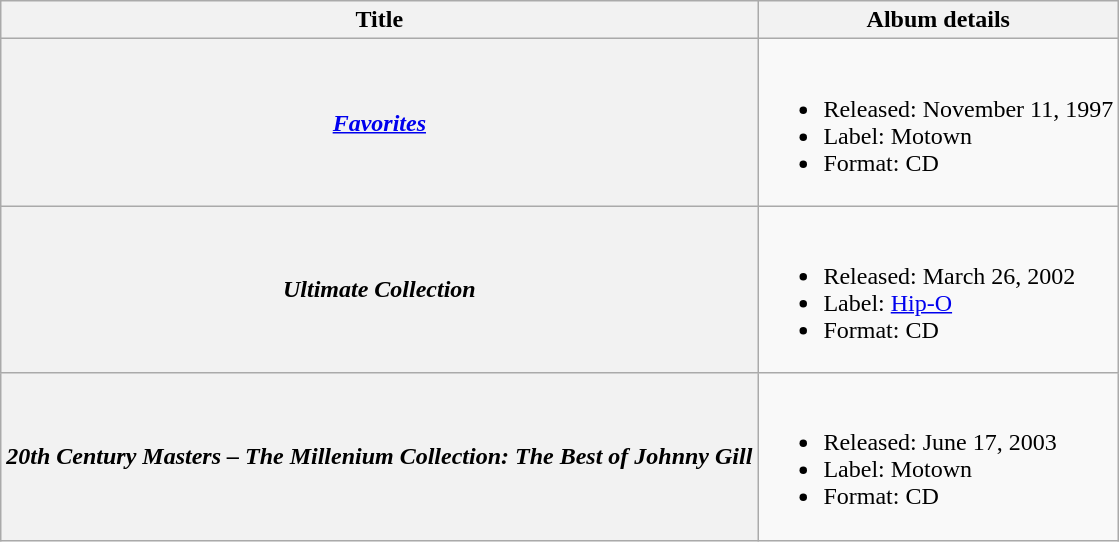<table class="wikitable plainrowheaders">
<tr>
<th scope="col">Title</th>
<th scope="col">Album details</th>
</tr>
<tr>
<th scope="row"><em><a href='#'>Favorites</a></em></th>
<td><br><ul><li>Released: November 11, 1997</li><li>Label: Motown</li><li>Format: CD</li></ul></td>
</tr>
<tr>
<th scope="row"><em>Ultimate Collection</em></th>
<td><br><ul><li>Released: March 26, 2002</li><li>Label: <a href='#'>Hip-O</a></li><li>Format: CD</li></ul></td>
</tr>
<tr>
<th scope="row"><em>20th Century Masters – The Millenium Collection: The Best of Johnny Gill</em></th>
<td><br><ul><li>Released: June 17, 2003</li><li>Label: Motown</li><li>Format: CD</li></ul></td>
</tr>
</table>
